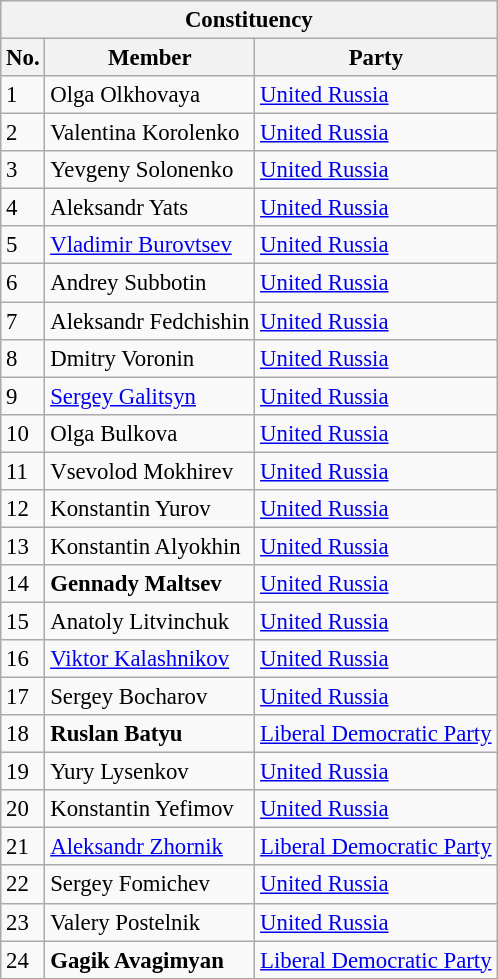<table class="wikitable sortable mw-collapsible mw-collapsed" style="font-size: 95%;">
<tr>
<th colspan=3>Constituency</th>
</tr>
<tr>
<th>No.</th>
<th>Member</th>
<th>Party</th>
</tr>
<tr>
<td>1</td>
<td>Olga Olkhovaya</td>
<td><a href='#'>United Russia</a></td>
</tr>
<tr>
<td>2</td>
<td>Valentina Korolenko</td>
<td><a href='#'>United Russia</a></td>
</tr>
<tr>
<td>3</td>
<td>Yevgeny Solonenko</td>
<td><a href='#'>United Russia</a></td>
</tr>
<tr>
<td>4</td>
<td>Aleksandr Yats</td>
<td><a href='#'>United Russia</a></td>
</tr>
<tr>
<td>5</td>
<td><a href='#'>Vladimir Burovtsev</a></td>
<td><a href='#'>United Russia</a></td>
</tr>
<tr>
<td>6</td>
<td>Andrey Subbotin</td>
<td><a href='#'>United Russia</a></td>
</tr>
<tr>
<td>7</td>
<td>Aleksandr Fedchishin</td>
<td><a href='#'>United Russia</a></td>
</tr>
<tr>
<td>8</td>
<td>Dmitry Voronin</td>
<td><a href='#'>United Russia</a></td>
</tr>
<tr>
<td>9</td>
<td><a href='#'>Sergey Galitsyn</a></td>
<td><a href='#'>United Russia</a></td>
</tr>
<tr>
<td>10</td>
<td>Olga Bulkova</td>
<td><a href='#'>United Russia</a></td>
</tr>
<tr>
<td>11</td>
<td>Vsevolod Mokhirev</td>
<td><a href='#'>United Russia</a></td>
</tr>
<tr>
<td>12</td>
<td>Konstantin Yurov</td>
<td><a href='#'>United Russia</a></td>
</tr>
<tr>
<td>13</td>
<td>Konstantin Alyokhin</td>
<td><a href='#'>United Russia</a></td>
</tr>
<tr>
<td>14</td>
<td><strong>Gennady Maltsev</strong></td>
<td><a href='#'>United Russia</a></td>
</tr>
<tr>
<td>15</td>
<td>Anatoly Litvinchuk</td>
<td><a href='#'>United Russia</a></td>
</tr>
<tr>
<td>16</td>
<td><a href='#'>Viktor Kalashnikov</a></td>
<td><a href='#'>United Russia</a></td>
</tr>
<tr>
<td>17</td>
<td>Sergey Bocharov</td>
<td><a href='#'>United Russia</a></td>
</tr>
<tr>
<td>18</td>
<td><strong>Ruslan Batyu</strong></td>
<td><a href='#'>Liberal Democratic Party</a></td>
</tr>
<tr>
<td>19</td>
<td>Yury Lysenkov</td>
<td><a href='#'>United Russia</a></td>
</tr>
<tr>
<td>20</td>
<td>Konstantin Yefimov</td>
<td><a href='#'>United Russia</a></td>
</tr>
<tr>
<td>21</td>
<td><a href='#'>Aleksandr Zhornik</a></td>
<td><a href='#'>Liberal Democratic Party</a></td>
</tr>
<tr>
<td>22</td>
<td>Sergey Fomichev</td>
<td><a href='#'>United Russia</a></td>
</tr>
<tr>
<td>23</td>
<td>Valery Postelnik</td>
<td><a href='#'>United Russia</a></td>
</tr>
<tr>
<td>24</td>
<td><strong>Gagik Avagimyan</strong></td>
<td><a href='#'>Liberal Democratic Party</a></td>
</tr>
</table>
